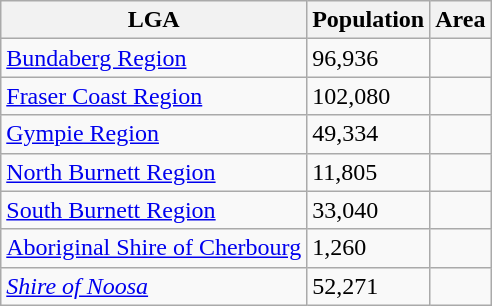<table class="wikitable">
<tr>
<th>LGA</th>
<th>Population</th>
<th>Area</th>
</tr>
<tr>
<td><a href='#'>Bundaberg Region</a></td>
<td>96,936</td>
<td></td>
</tr>
<tr>
<td><a href='#'>Fraser Coast Region</a></td>
<td>102,080</td>
<td></td>
</tr>
<tr>
<td><a href='#'>Gympie Region</a></td>
<td>49,334</td>
<td></td>
</tr>
<tr>
<td><a href='#'>North Burnett Region</a></td>
<td>11,805</td>
<td></td>
</tr>
<tr>
<td><a href='#'>South Burnett Region</a></td>
<td>33,040</td>
<td></td>
</tr>
<tr>
<td><a href='#'>Aboriginal Shire of Cherbourg</a></td>
<td>1,260</td>
<td></td>
</tr>
<tr>
<td><em><a href='#'>Shire of Noosa</a></em></td>
<td>52,271</td>
<td></td>
</tr>
</table>
